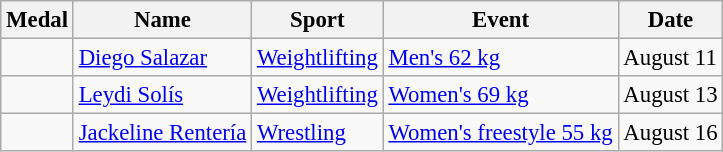<table class="wikitable sortable" style="font-size:95%">
<tr>
<th>Medal</th>
<th>Name</th>
<th>Sport</th>
<th>Event</th>
<th>Date</th>
</tr>
<tr>
<td></td>
<td><a href='#'>Diego Salazar</a></td>
<td><a href='#'>Weightlifting</a></td>
<td><a href='#'>Men's 62 kg</a></td>
<td>August 11</td>
</tr>
<tr>
<td></td>
<td><a href='#'>Leydi Solís</a></td>
<td><a href='#'>Weightlifting</a></td>
<td><a href='#'>Women's 69 kg</a></td>
<td>August 13</td>
</tr>
<tr>
<td></td>
<td><a href='#'>Jackeline Rentería</a></td>
<td><a href='#'>Wrestling</a></td>
<td><a href='#'>Women's freestyle 55 kg</a></td>
<td>August 16</td>
</tr>
</table>
